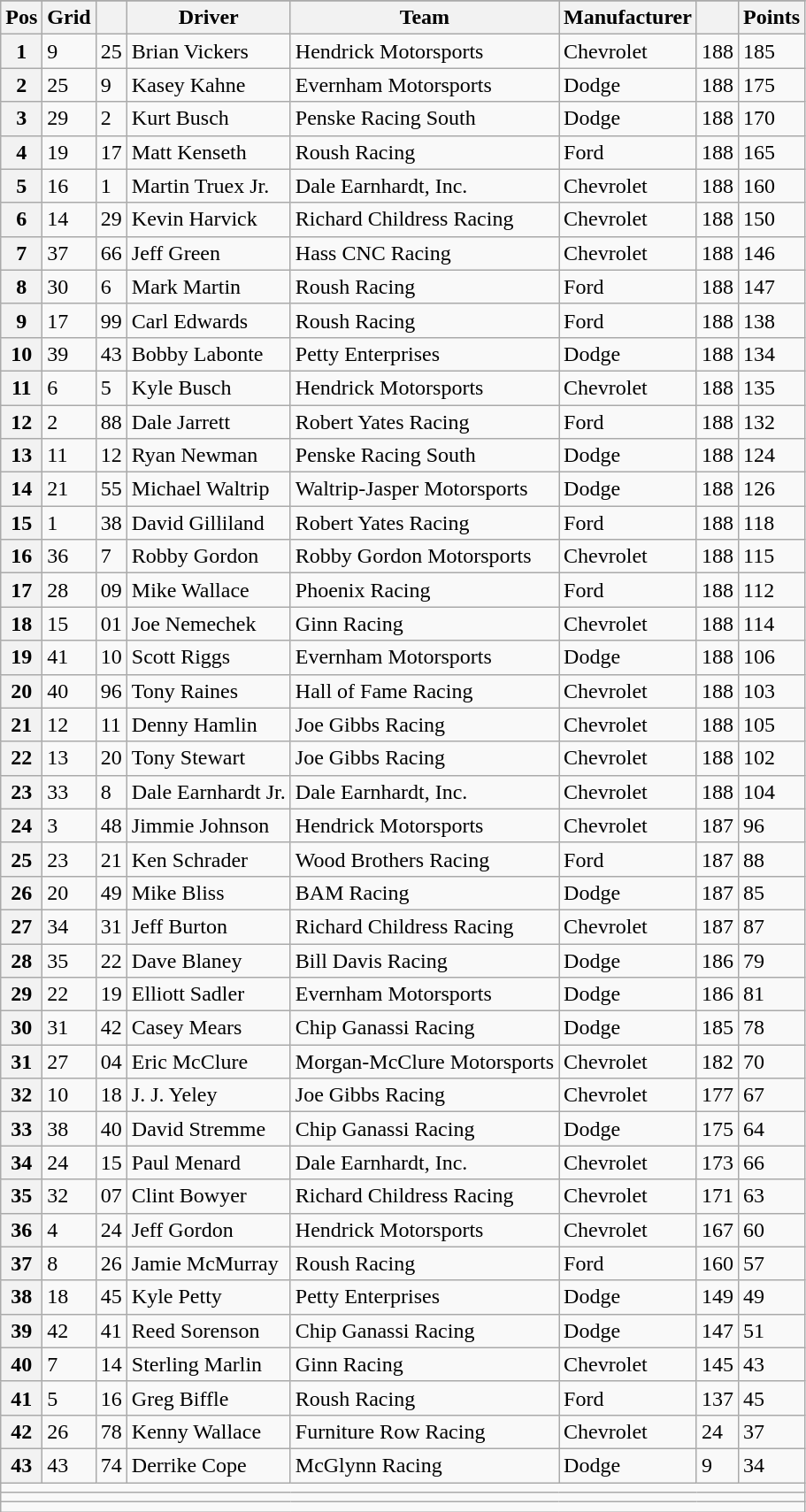<table class="wikitable" border="1">
<tr>
</tr>
<tr>
<th>Pos</th>
<th>Grid</th>
<th></th>
<th>Driver</th>
<th>Team</th>
<th>Manufacturer</th>
<th></th>
<th>Points</th>
</tr>
<tr>
<th scope="row">1</th>
<td>9</td>
<td>25</td>
<td>Brian Vickers</td>
<td>Hendrick Motorsports</td>
<td>Chevrolet</td>
<td>188</td>
<td>185</td>
</tr>
<tr>
<th scope="row">2</th>
<td>25</td>
<td>9</td>
<td>Kasey Kahne</td>
<td>Evernham Motorsports</td>
<td>Dodge</td>
<td>188</td>
<td>175</td>
</tr>
<tr>
<th scope="row">3</th>
<td>29</td>
<td>2</td>
<td>Kurt Busch</td>
<td>Penske Racing South</td>
<td>Dodge</td>
<td>188</td>
<td>170</td>
</tr>
<tr>
<th scope="row">4</th>
<td>19</td>
<td>17</td>
<td>Matt Kenseth</td>
<td>Roush Racing</td>
<td>Ford</td>
<td>188</td>
<td>165</td>
</tr>
<tr>
<th scope="row">5</th>
<td>16</td>
<td>1</td>
<td>Martin Truex Jr.</td>
<td>Dale Earnhardt, Inc.</td>
<td>Chevrolet</td>
<td>188</td>
<td>160</td>
</tr>
<tr>
<th scope="row">6</th>
<td>14</td>
<td>29</td>
<td>Kevin Harvick</td>
<td>Richard Childress Racing</td>
<td>Chevrolet</td>
<td>188</td>
<td>150</td>
</tr>
<tr>
<th scope="row">7</th>
<td>37</td>
<td>66</td>
<td>Jeff Green</td>
<td>Hass CNC Racing</td>
<td>Chevrolet</td>
<td>188</td>
<td>146</td>
</tr>
<tr>
<th scope="row">8</th>
<td>30</td>
<td>6</td>
<td>Mark Martin</td>
<td>Roush Racing</td>
<td>Ford</td>
<td>188</td>
<td>147</td>
</tr>
<tr>
<th scope="row">9</th>
<td>17</td>
<td>99</td>
<td>Carl Edwards</td>
<td>Roush Racing</td>
<td>Ford</td>
<td>188</td>
<td>138</td>
</tr>
<tr>
<th scope="row">10</th>
<td>39</td>
<td>43</td>
<td>Bobby Labonte</td>
<td>Petty Enterprises</td>
<td>Dodge</td>
<td>188</td>
<td>134</td>
</tr>
<tr>
<th scope="row">11</th>
<td>6</td>
<td>5</td>
<td>Kyle Busch</td>
<td>Hendrick Motorsports</td>
<td>Chevrolet</td>
<td>188</td>
<td>135</td>
</tr>
<tr>
<th scope="row">12</th>
<td>2</td>
<td>88</td>
<td>Dale Jarrett</td>
<td>Robert Yates Racing</td>
<td>Ford</td>
<td>188</td>
<td>132</td>
</tr>
<tr>
<th scope="row">13</th>
<td>11</td>
<td>12</td>
<td>Ryan Newman</td>
<td>Penske Racing South</td>
<td>Dodge</td>
<td>188</td>
<td>124</td>
</tr>
<tr>
<th scope="row">14</th>
<td>21</td>
<td>55</td>
<td>Michael Waltrip</td>
<td>Waltrip-Jasper Motorsports</td>
<td>Dodge</td>
<td>188</td>
<td>126</td>
</tr>
<tr>
<th scope="row">15</th>
<td>1</td>
<td>38</td>
<td>David Gilliland</td>
<td>Robert Yates Racing</td>
<td>Ford</td>
<td>188</td>
<td>118</td>
</tr>
<tr>
<th scope="row">16</th>
<td>36</td>
<td>7</td>
<td>Robby Gordon</td>
<td>Robby Gordon Motorsports</td>
<td>Chevrolet</td>
<td>188</td>
<td>115</td>
</tr>
<tr>
<th scope="row">17</th>
<td>28</td>
<td>09</td>
<td>Mike Wallace</td>
<td>Phoenix Racing</td>
<td>Ford</td>
<td>188</td>
<td>112</td>
</tr>
<tr>
<th scope="row">18</th>
<td>15</td>
<td>01</td>
<td>Joe Nemechek</td>
<td>Ginn Racing</td>
<td>Chevrolet</td>
<td>188</td>
<td>114</td>
</tr>
<tr>
<th scope="row">19</th>
<td>41</td>
<td>10</td>
<td>Scott Riggs</td>
<td>Evernham Motorsports</td>
<td>Dodge</td>
<td>188</td>
<td>106</td>
</tr>
<tr>
<th scope="row">20</th>
<td>40</td>
<td>96</td>
<td>Tony Raines</td>
<td>Hall of Fame Racing</td>
<td>Chevrolet</td>
<td>188</td>
<td>103</td>
</tr>
<tr>
<th scope="row">21</th>
<td>12</td>
<td>11</td>
<td>Denny Hamlin</td>
<td>Joe Gibbs Racing</td>
<td>Chevrolet</td>
<td>188</td>
<td>105</td>
</tr>
<tr>
<th scope="row">22</th>
<td>13</td>
<td>20</td>
<td>Tony Stewart</td>
<td>Joe Gibbs Racing</td>
<td>Chevrolet</td>
<td>188</td>
<td>102</td>
</tr>
<tr>
<th scope="row">23</th>
<td>33</td>
<td>8</td>
<td>Dale Earnhardt Jr.</td>
<td>Dale Earnhardt, Inc.</td>
<td>Chevrolet</td>
<td>188</td>
<td>104</td>
</tr>
<tr>
<th scope="row">24</th>
<td>3</td>
<td>48</td>
<td>Jimmie Johnson</td>
<td>Hendrick Motorsports</td>
<td>Chevrolet</td>
<td>187</td>
<td>96</td>
</tr>
<tr>
<th scope="row">25</th>
<td>23</td>
<td>21</td>
<td>Ken Schrader</td>
<td>Wood Brothers Racing</td>
<td>Ford</td>
<td>187</td>
<td>88</td>
</tr>
<tr>
<th scope="row">26</th>
<td>20</td>
<td>49</td>
<td>Mike Bliss</td>
<td>BAM Racing</td>
<td>Dodge</td>
<td>187</td>
<td>85</td>
</tr>
<tr>
<th scope="row">27</th>
<td>34</td>
<td>31</td>
<td>Jeff Burton</td>
<td>Richard Childress Racing</td>
<td>Chevrolet</td>
<td>187</td>
<td>87</td>
</tr>
<tr>
<th scope="row">28</th>
<td>35</td>
<td>22</td>
<td>Dave Blaney</td>
<td>Bill Davis Racing</td>
<td>Dodge</td>
<td>186</td>
<td>79</td>
</tr>
<tr>
<th scope="row">29</th>
<td>22</td>
<td>19</td>
<td>Elliott Sadler</td>
<td>Evernham Motorsports</td>
<td>Dodge</td>
<td>186</td>
<td>81</td>
</tr>
<tr>
<th scope="row">30</th>
<td>31</td>
<td>42</td>
<td>Casey Mears</td>
<td>Chip Ganassi Racing</td>
<td>Dodge</td>
<td>185</td>
<td>78</td>
</tr>
<tr>
<th scope="row">31</th>
<td>27</td>
<td>04</td>
<td>Eric McClure</td>
<td>Morgan-McClure Motorsports</td>
<td>Chevrolet</td>
<td>182</td>
<td>70</td>
</tr>
<tr>
<th scope="row">32</th>
<td>10</td>
<td>18</td>
<td>J. J. Yeley</td>
<td>Joe Gibbs Racing</td>
<td>Chevrolet</td>
<td>177</td>
<td>67</td>
</tr>
<tr>
<th scope="row">33</th>
<td>38</td>
<td>40</td>
<td>David Stremme</td>
<td>Chip Ganassi Racing</td>
<td>Dodge</td>
<td>175</td>
<td>64</td>
</tr>
<tr>
<th scope="row">34</th>
<td>24</td>
<td>15</td>
<td>Paul Menard</td>
<td>Dale Earnhardt, Inc.</td>
<td>Chevrolet</td>
<td>173</td>
<td>66</td>
</tr>
<tr>
<th scope="row">35</th>
<td>32</td>
<td>07</td>
<td>Clint Bowyer</td>
<td>Richard Childress Racing</td>
<td>Chevrolet</td>
<td>171</td>
<td>63</td>
</tr>
<tr>
<th scope="row">36</th>
<td>4</td>
<td>24</td>
<td>Jeff Gordon</td>
<td>Hendrick Motorsports</td>
<td>Chevrolet</td>
<td>167</td>
<td>60</td>
</tr>
<tr>
<th scope="row">37</th>
<td>8</td>
<td>26</td>
<td>Jamie McMurray</td>
<td>Roush Racing</td>
<td>Ford</td>
<td>160</td>
<td>57</td>
</tr>
<tr>
<th scope="row">38</th>
<td>18</td>
<td>45</td>
<td>Kyle Petty</td>
<td>Petty Enterprises</td>
<td>Dodge</td>
<td>149</td>
<td>49</td>
</tr>
<tr>
<th scope="row">39</th>
<td>42</td>
<td>41</td>
<td>Reed Sorenson</td>
<td>Chip Ganassi Racing</td>
<td>Dodge</td>
<td>147</td>
<td>51</td>
</tr>
<tr>
<th scope="row">40</th>
<td>7</td>
<td>14</td>
<td>Sterling Marlin</td>
<td>Ginn Racing</td>
<td>Chevrolet</td>
<td>145</td>
<td>43</td>
</tr>
<tr>
<th scope="row">41</th>
<td>5</td>
<td>16</td>
<td>Greg Biffle</td>
<td>Roush Racing</td>
<td>Ford</td>
<td>137</td>
<td>45</td>
</tr>
<tr>
<th scope="row">42</th>
<td>26</td>
<td>78</td>
<td>Kenny Wallace</td>
<td>Furniture Row Racing</td>
<td>Chevrolet</td>
<td>24</td>
<td>37</td>
</tr>
<tr>
<th scope="row">43</th>
<td>43</td>
<td>74</td>
<td>Derrike Cope</td>
<td>McGlynn Racing</td>
<td>Dodge</td>
<td>9</td>
<td>34</td>
</tr>
<tr class="sortbottom">
<td colspan="9"></td>
</tr>
<tr>
<td colspan="9"></td>
</tr>
<tr>
<td colspan="9"></td>
</tr>
</table>
